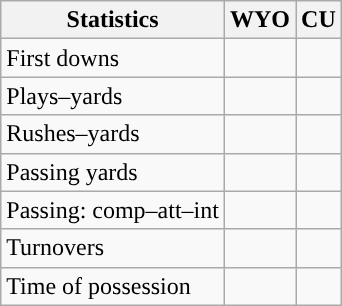<table class="wikitable" style="float:left">
<tr>
<th>Statistics</th>
<th>WYO</th>
<th>CU</th>
</tr>
<tr>
<td>First downs</td>
<td></td>
<td></td>
</tr>
<tr>
<td>Plays–yards</td>
<td></td>
<td></td>
</tr>
<tr>
<td>Rushes–yards</td>
<td></td>
<td></td>
</tr>
<tr>
<td>Passing yards</td>
<td></td>
<td></td>
</tr>
<tr>
<td>Passing: comp–att–int</td>
<td></td>
<td></td>
</tr>
<tr>
<td>Turnovers</td>
<td></td>
<td></td>
</tr>
<tr>
<td>Time of possession</td>
<td></td>
<td></td>
</tr>
</table>
